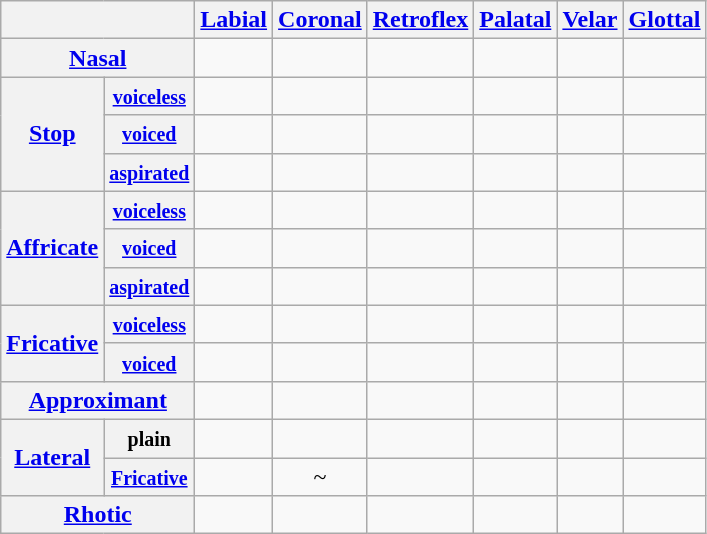<table class="wikitable" style="text-align: center;">
<tr>
<th colspan="2"></th>
<th><a href='#'>Labial</a></th>
<th><a href='#'>Coronal</a></th>
<th><a href='#'>Retroflex</a></th>
<th><a href='#'>Palatal</a></th>
<th><a href='#'>Velar</a></th>
<th><a href='#'>Glottal</a></th>
</tr>
<tr>
<th colspan="2"><a href='#'>Nasal</a></th>
<td></td>
<td></td>
<td></td>
<td></td>
<td></td>
<td></td>
</tr>
<tr>
<th rowspan="3"><a href='#'>Stop</a></th>
<th><small><a href='#'>voiceless</a></small></th>
<td></td>
<td></td>
<td></td>
<td></td>
<td></td>
<td></td>
</tr>
<tr>
<th><small><a href='#'>voiced</a></small></th>
<td></td>
<td></td>
<td></td>
<td></td>
<td></td>
<td></td>
</tr>
<tr>
<th><small><a href='#'>aspirated</a></small></th>
<td></td>
<td></td>
<td></td>
<td></td>
<td></td>
<td></td>
</tr>
<tr>
<th rowspan="3"><a href='#'>Affricate</a></th>
<th><small><a href='#'>voiceless</a></small></th>
<td></td>
<td></td>
<td></td>
<td></td>
<td></td>
<td></td>
</tr>
<tr>
<th><small><a href='#'>voiced</a></small></th>
<td></td>
<td></td>
<td></td>
<td></td>
<td></td>
<td></td>
</tr>
<tr>
<th><small><a href='#'>aspirated</a></small></th>
<td></td>
<td></td>
<td></td>
<td></td>
<td></td>
<td></td>
</tr>
<tr>
<th rowspan="2"><a href='#'>Fricative</a></th>
<th><small><a href='#'>voiceless</a></small></th>
<td></td>
<td></td>
<td></td>
<td></td>
<td></td>
<td></td>
</tr>
<tr>
<th><small><a href='#'>voiced</a></small></th>
<td></td>
<td></td>
<td></td>
<td></td>
<td></td>
<td></td>
</tr>
<tr>
<th colspan="2"><a href='#'>Approximant</a></th>
<td></td>
<td></td>
<td></td>
<td></td>
<td></td>
<td></td>
</tr>
<tr>
<th rowspan="2"><a href='#'>Lateral</a></th>
<th><small>plain</small></th>
<td></td>
<td></td>
<td></td>
<td></td>
<td></td>
<td></td>
</tr>
<tr>
<th><small><a href='#'>Fricative</a></small></th>
<td></td>
<td> ~ </td>
<td></td>
<td></td>
<td></td>
<td></td>
</tr>
<tr>
<th colspan="2"><a href='#'>Rhotic</a></th>
<td></td>
<td></td>
<td></td>
<td></td>
<td></td>
<td></td>
</tr>
</table>
